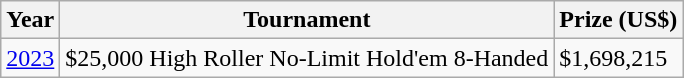<table class="wikitable">
<tr>
<th>Year</th>
<th>Tournament</th>
<th>Prize (US$)</th>
</tr>
<tr>
<td><a href='#'>2023</a></td>
<td>$25,000 High Roller No-Limit Hold'em 8-Handed</td>
<td>$1,698,215</td>
</tr>
</table>
